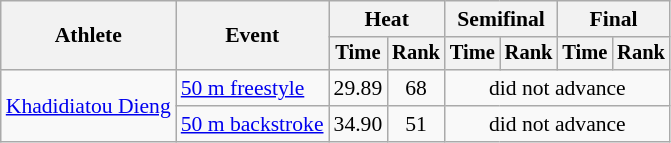<table class=wikitable style="font-size:90%">
<tr>
<th rowspan="2">Athlete</th>
<th rowspan="2">Event</th>
<th colspan="2">Heat</th>
<th colspan="2">Semifinal</th>
<th colspan="2">Final</th>
</tr>
<tr style="font-size:95%">
<th>Time</th>
<th>Rank</th>
<th>Time</th>
<th>Rank</th>
<th>Time</th>
<th>Rank</th>
</tr>
<tr align=center>
<td align=left rowspan=2><a href='#'>Khadidiatou Dieng</a></td>
<td align=left><a href='#'>50 m freestyle</a></td>
<td>29.89</td>
<td>68</td>
<td colspan=4>did not advance</td>
</tr>
<tr align=center>
<td align=left><a href='#'>50 m backstroke</a></td>
<td>34.90</td>
<td>51</td>
<td colspan=4>did not advance</td>
</tr>
</table>
